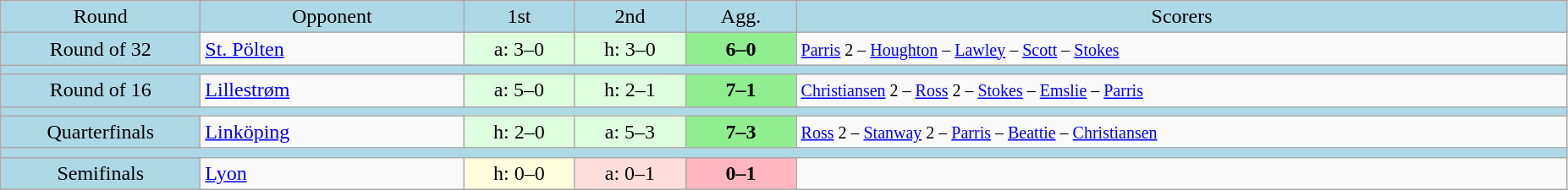<table class="wikitable" style="text-align:center">
<tr bgcolor=lightblue>
<td width=150px>Round</td>
<td width=200px>Opponent</td>
<td width=80px>1st</td>
<td width=80px>2nd</td>
<td width=80px>Agg.</td>
<td width=600px>Scorers</td>
</tr>
<tr>
<td bgcolor=lightblue>Round of 32</td>
<td align=left> <a href='#'>St. Pölten</a></td>
<td bgcolor=#ddffdd>a: 3–0</td>
<td bgcolor=#ddffdd>h: 3–0</td>
<td bgcolor=lightgreen><strong>6–0</strong></td>
<td align=left><small><a href='#'>Parris</a> 2 – <a href='#'>Houghton</a> – <a href='#'>Lawley</a> – <a href='#'>Scott</a> – <a href='#'>Stokes</a></small></td>
</tr>
<tr bgcolor=lightblue>
<td colspan=6></td>
</tr>
<tr>
<td bgcolor=lightblue>Round of 16</td>
<td align=left> <a href='#'>Lillestrøm</a></td>
<td bgcolor=#ddffdd>a: 5–0</td>
<td bgcolor=#ddffdd>h: 2–1</td>
<td bgcolor=lightgreen><strong>7–1</strong></td>
<td align=left><small><a href='#'>Christiansen</a> 2 – <a href='#'>Ross</a> 2 – <a href='#'>Stokes</a> – <a href='#'>Emslie</a> – <a href='#'>Parris</a></small></td>
</tr>
<tr bgcolor=lightblue>
<td colspan=6></td>
</tr>
<tr>
<td bgcolor=lightblue>Quarterfinals</td>
<td align=left> <a href='#'>Linköping</a></td>
<td bgcolor=#ddffdd>h: 2–0</td>
<td bgcolor=#ddffdd>a: 5–3</td>
<td bgcolor=lightgreen><strong>7–3</strong></td>
<td align=left><small><a href='#'>Ross</a> 2 – <a href='#'>Stanway</a> 2 – <a href='#'>Parris</a> – <a href='#'>Beattie</a> – <a href='#'>Christiansen</a></small></td>
</tr>
<tr bgcolor=lightblue>
<td colspan=6></td>
</tr>
<tr>
<td bgcolor=lightblue>Semifinals</td>
<td align=left> <a href='#'>Lyon</a></td>
<td bgcolor=#ffffdd>h: 0–0</td>
<td bgcolor=#ffdddd>a: 0–1</td>
<td bgcolor=lightpink><strong>0–1</strong></td>
<td></td>
</tr>
</table>
